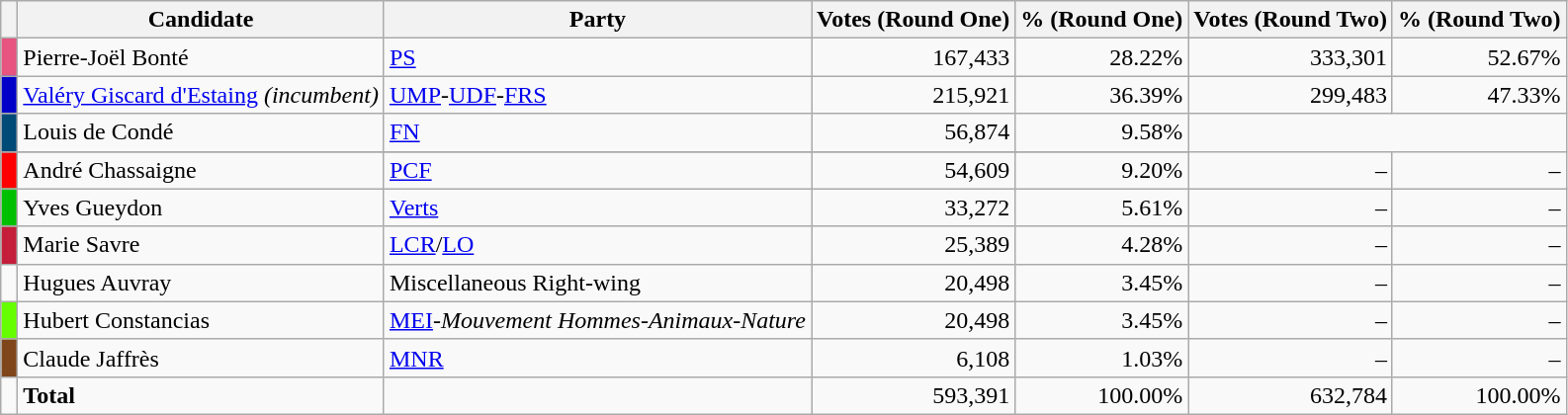<table class="wikitable" style="text-align:right">
<tr>
<th></th>
<th>Candidate</th>
<th>Party</th>
<th>Votes (Round One)</th>
<th>% (Round One)</th>
<th>Votes (Round Two)</th>
<th>% (Round Two)</th>
</tr>
<tr>
<td bgcolor="#E75480"> </td>
<td align=left>Pierre-Joël Bonté</td>
<td align=left><a href='#'>PS</a></td>
<td>167,433</td>
<td>28.22%</td>
<td>333,301</td>
<td>52.67%</td>
</tr>
<tr>
<td bgcolor="#0000C8"> </td>
<td align=left><a href='#'>Valéry Giscard d'Estaing</a> <em>(incumbent)</em></td>
<td align=left><a href='#'>UMP</a>-<a href='#'>UDF</a>-<a href='#'>FRS</a></td>
<td>215,921</td>
<td>36.39%</td>
<td>299,483</td>
<td>47.33%</td>
</tr>
<tr>
<td bgcolor="#004A77"> </td>
<td align=left>Louis de Condé</td>
<td align=left><a href='#'>FN</a></td>
<td>56,874</td>
<td>9.58%</td>
</tr>
<tr>
</tr>
<tr>
</tr>
<tr>
<td bgcolor="red"> </td>
<td align=left>André Chassaigne</td>
<td align=left><a href='#'>PCF</a></td>
<td>54,609</td>
<td>9.20%</td>
<td>–</td>
<td>–</td>
</tr>
<tr>
<td bgcolor="#00c000"> </td>
<td align=left>Yves Gueydon</td>
<td align=left><a href='#'>Verts</a></td>
<td>33,272</td>
<td>5.61%</td>
<td>–</td>
<td>–</td>
</tr>
<tr>
<td bgcolor="#C41E3A"> </td>
<td align=left>Marie Savre</td>
<td align=left><a href='#'>LCR</a>/<a href='#'>LO</a></td>
<td>25,389</td>
<td>4.28%</td>
<td>–</td>
<td>–</td>
</tr>
<tr>
<td></td>
<td align=left>Hugues Auvray</td>
<td align=left>Miscellaneous Right-wing</td>
<td>20,498</td>
<td>3.45%</td>
<td>–</td>
<td>–</td>
</tr>
<tr>
<td bgcolor="#66FF00"> </td>
<td align=left>Hubert Constancias</td>
<td align=left><a href='#'>MEI</a>-<em>Mouvement Hommes-Animaux-Nature</em></td>
<td>20,498</td>
<td>3.45%</td>
<td>–</td>
<td>–</td>
</tr>
<tr>
<td bgcolor="#80461B"> </td>
<td align=left>Claude Jaffrès</td>
<td align=left><a href='#'>MNR</a></td>
<td>6,108</td>
<td>1.03%</td>
<td>–</td>
<td>–</td>
</tr>
<tr>
<td></td>
<td align=left><strong>Total</strong></td>
<td align=left></td>
<td>593,391</td>
<td>100.00%</td>
<td>632,784</td>
<td>100.00%</td>
</tr>
</table>
